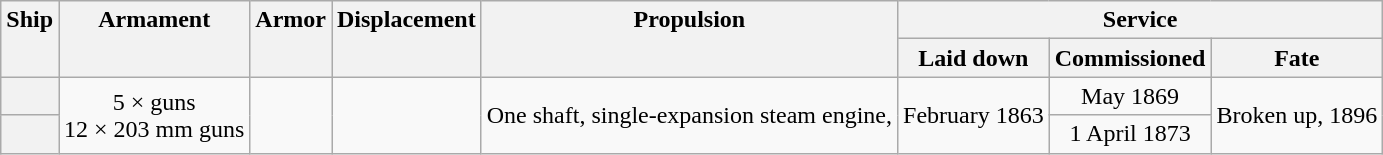<table class="wikitable plainrowheaders" style="text-align: center;">
<tr valign="top">
<th scope="col" rowspan="2">Ship</th>
<th scope="col" rowspan="2">Armament</th>
<th scope="col" rowspan="2">Armor</th>
<th scope="col" rowspan="2">Displacement</th>
<th scope="col" rowspan="2">Propulsion</th>
<th scope="col" colspan="3">Service</th>
</tr>
<tr valign="top">
<th scope="col">Laid down</th>
<th scope="col">Commissioned</th>
<th scope="col">Fate</th>
</tr>
<tr valign="center">
<th scope="row"></th>
<td rowspan="2">5 ×  guns<br>12 × 203 mm guns</td>
<td rowspan="2"></td>
<td rowspan="2"></td>
<td rowspan="2">One shaft, single-expansion steam engine, </td>
<td rowspan="2">February 1863</td>
<td>May 1869</td>
<td rowspan="2">Broken up, 1896</td>
</tr>
<tr valign="center">
<th scope="row"></th>
<td>1 April 1873</td>
</tr>
</table>
